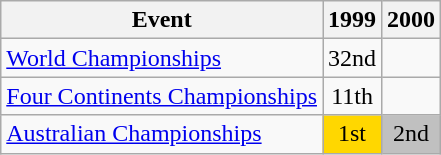<table class="wikitable">
<tr>
<th>Event</th>
<th>1999</th>
<th>2000</th>
</tr>
<tr>
<td><a href='#'>World Championships</a></td>
<td align="center">32nd</td>
<td></td>
</tr>
<tr>
<td><a href='#'>Four Continents Championships</a></td>
<td align="center">11th</td>
<td></td>
</tr>
<tr>
<td><a href='#'>Australian Championships</a></td>
<td align="center" bgcolor="gold">1st</td>
<td align="center" bgcolor="silver">2nd</td>
</tr>
</table>
